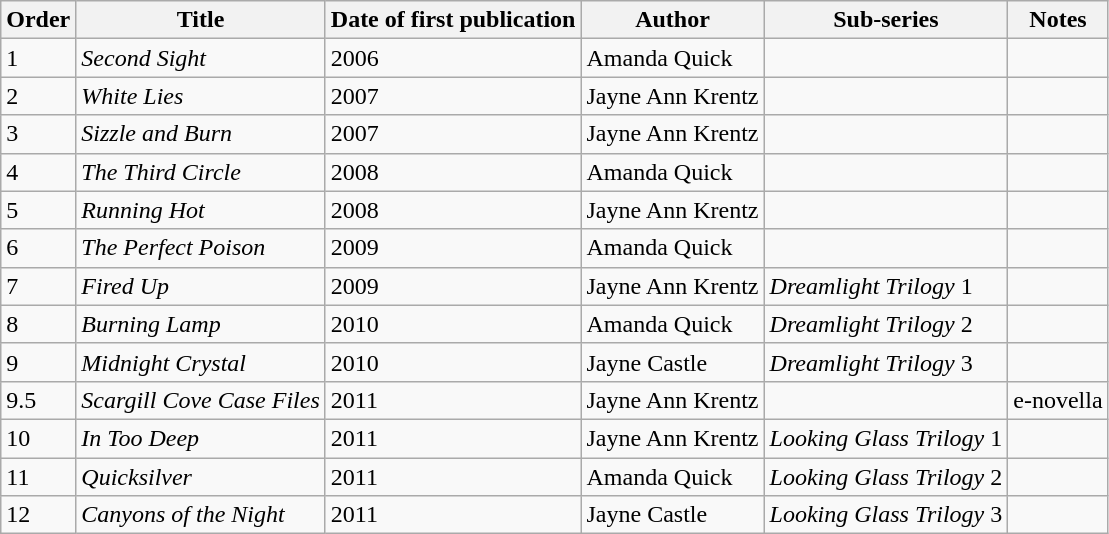<table class="wikitable sortable mw-collapsible">
<tr>
<th>Order</th>
<th>Title</th>
<th>Date of first publication</th>
<th>Author</th>
<th>Sub-series</th>
<th>Notes</th>
</tr>
<tr>
<td>1</td>
<td><em>Second Sight</em></td>
<td>2006</td>
<td>Amanda Quick</td>
<td></td>
<td></td>
</tr>
<tr>
<td>2</td>
<td><em>White Lies</em></td>
<td>2007</td>
<td>Jayne Ann Krentz</td>
<td></td>
<td></td>
</tr>
<tr>
<td>3</td>
<td><em>Sizzle and Burn</em></td>
<td>2007</td>
<td>Jayne Ann Krentz</td>
<td></td>
<td></td>
</tr>
<tr>
<td>4</td>
<td><em>The Third Circle</em></td>
<td>2008</td>
<td>Amanda Quick</td>
<td></td>
<td></td>
</tr>
<tr>
<td>5</td>
<td><em>Running Hot</em></td>
<td>2008</td>
<td>Jayne Ann Krentz</td>
<td></td>
<td></td>
</tr>
<tr>
<td>6</td>
<td><em>The Perfect Poison</em></td>
<td>2009</td>
<td>Amanda Quick</td>
<td></td>
<td></td>
</tr>
<tr>
<td>7</td>
<td><em>Fired Up</em></td>
<td>2009</td>
<td>Jayne Ann Krentz</td>
<td><em>Dreamlight Trilogy</em> 1</td>
<td></td>
</tr>
<tr>
<td>8</td>
<td><em>Burning Lamp</em></td>
<td>2010</td>
<td>Amanda Quick</td>
<td><em>Dreamlight Trilogy</em> 2</td>
<td></td>
</tr>
<tr>
<td>9</td>
<td><em>Midnight Crystal</em></td>
<td>2010</td>
<td>Jayne Castle</td>
<td><em>Dreamlight Trilogy</em> 3</td>
<td></td>
</tr>
<tr>
<td>9.5</td>
<td><em>Scargill Cove Case Files</em></td>
<td>2011</td>
<td>Jayne Ann Krentz</td>
<td></td>
<td>e-novella</td>
</tr>
<tr>
<td>10</td>
<td><em>In Too Deep</em></td>
<td>2011</td>
<td>Jayne Ann Krentz</td>
<td><em>Looking Glass Trilogy</em> 1</td>
<td></td>
</tr>
<tr>
<td>11</td>
<td><em>Quicksilver</em></td>
<td>2011</td>
<td>Amanda Quick</td>
<td><em>Looking Glass Trilogy</em> 2</td>
<td></td>
</tr>
<tr>
<td>12</td>
<td><em>Canyons of the Night</em></td>
<td>2011</td>
<td>Jayne Castle</td>
<td><em>Looking Glass Trilogy</em> 3</td>
<td></td>
</tr>
</table>
